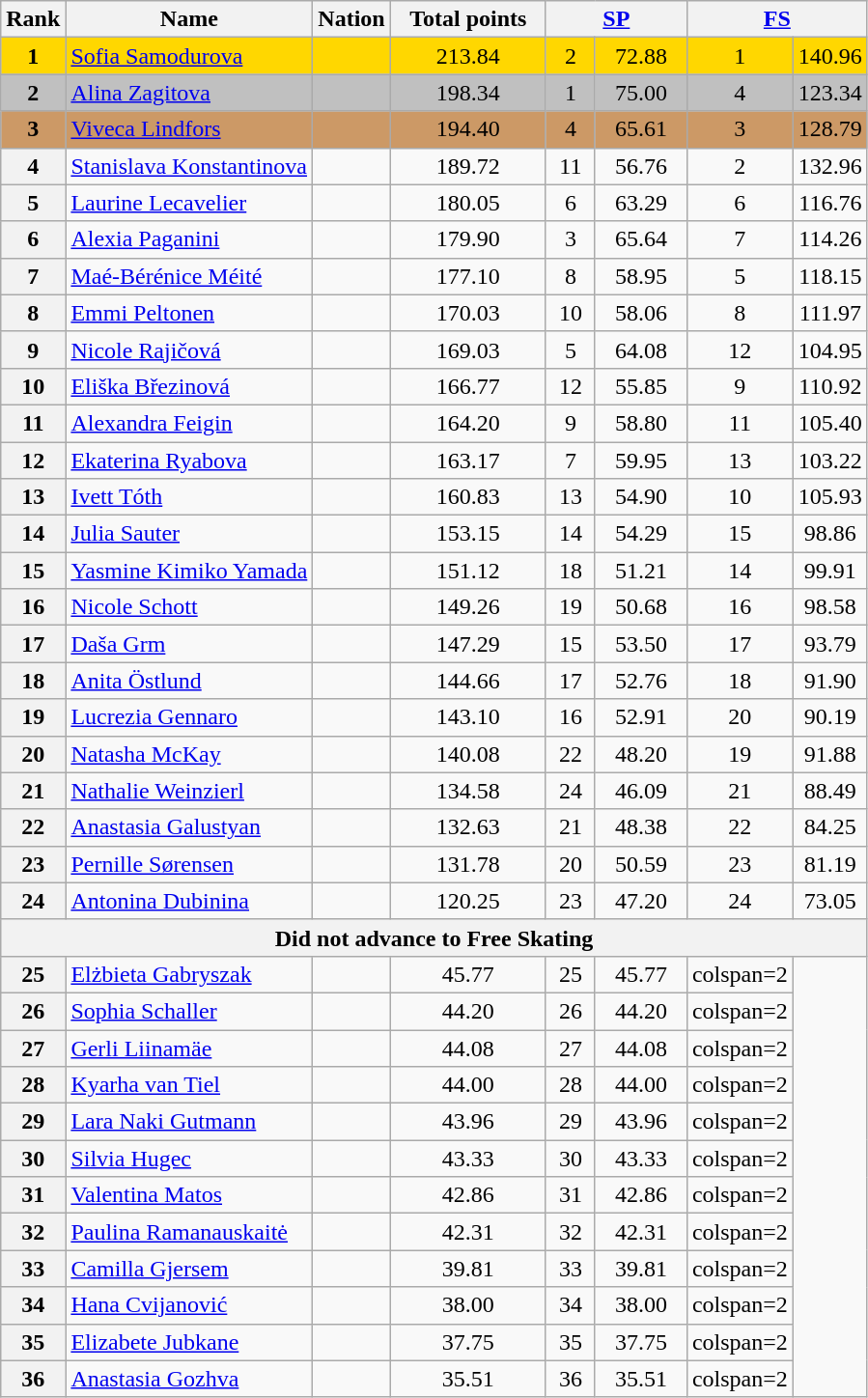<table class="wikitable sortable">
<tr>
<th>Rank</th>
<th>Name</th>
<th>Nation</th>
<th width="100px">Total points</th>
<th colspan="2" width="90px"><a href='#'>SP</a></th>
<th colspan="2" width="90px"><a href='#'>FS</a></th>
</tr>
<tr bgcolor="gold">
<td align="center" bgcolor="gold"><strong>1</strong></td>
<td><a href='#'>Sofia Samodurova</a></td>
<td></td>
<td align="center">213.84</td>
<td align="center">2</td>
<td align="center">72.88</td>
<td align="center">1</td>
<td align="center">140.96</td>
</tr>
<tr bgcolor="silver">
<td align="center" bgcolor="silver"><strong>2</strong></td>
<td><a href='#'>Alina Zagitova</a></td>
<td></td>
<td align="center">198.34</td>
<td align="center">1</td>
<td align="center">75.00</td>
<td align="center">4</td>
<td align="center">123.34</td>
</tr>
<tr bgcolor="#cc9966">
<td align="center" bgcolor="#cc9966"><strong>3</strong></td>
<td><a href='#'>Viveca Lindfors</a></td>
<td></td>
<td align="center">194.40</td>
<td align="center">4</td>
<td align="center">65.61</td>
<td align="center">3</td>
<td align="center">128.79</td>
</tr>
<tr>
<th>4</th>
<td><a href='#'>Stanislava Konstantinova</a></td>
<td></td>
<td align="center">189.72</td>
<td align="center">11</td>
<td align="center">56.76</td>
<td align="center">2</td>
<td align="center">132.96</td>
</tr>
<tr>
<th>5</th>
<td><a href='#'>Laurine Lecavelier</a></td>
<td></td>
<td align="center">180.05</td>
<td align="center">6</td>
<td align="center">63.29</td>
<td align="center">6</td>
<td align="center">116.76</td>
</tr>
<tr>
<th>6</th>
<td><a href='#'>Alexia Paganini</a></td>
<td></td>
<td align="center">179.90</td>
<td align="center">3</td>
<td align="center">65.64</td>
<td align="center">7</td>
<td align="center">114.26</td>
</tr>
<tr>
<th>7</th>
<td><a href='#'>Maé-Bérénice Méité</a></td>
<td></td>
<td align="center">177.10</td>
<td align="center">8</td>
<td align="center">58.95</td>
<td align="center">5</td>
<td align="center">118.15</td>
</tr>
<tr>
<th>8</th>
<td><a href='#'>Emmi Peltonen</a></td>
<td></td>
<td align="center">170.03</td>
<td align="center">10</td>
<td align="center">58.06</td>
<td align="center">8</td>
<td align="center">111.97</td>
</tr>
<tr>
<th>9</th>
<td><a href='#'>Nicole Rajičová</a></td>
<td></td>
<td align="center">169.03</td>
<td align="center">5</td>
<td align="center">64.08</td>
<td align="center">12</td>
<td align="center">104.95</td>
</tr>
<tr>
<th>10</th>
<td><a href='#'>Eliška Březinová</a></td>
<td></td>
<td align="center">166.77</td>
<td align="center">12</td>
<td align="center">55.85</td>
<td align="center">9</td>
<td align="center">110.92</td>
</tr>
<tr>
<th>11</th>
<td><a href='#'>Alexandra Feigin</a></td>
<td></td>
<td align="center">164.20</td>
<td align="center">9</td>
<td align="center">58.80</td>
<td align="center">11</td>
<td align="center">105.40</td>
</tr>
<tr>
<th>12</th>
<td><a href='#'>Ekaterina Ryabova</a></td>
<td></td>
<td align="center">163.17</td>
<td align="center">7</td>
<td align="center">59.95</td>
<td align="center">13</td>
<td align="center">103.22</td>
</tr>
<tr>
<th>13</th>
<td><a href='#'>Ivett Tóth</a></td>
<td></td>
<td align="center">160.83</td>
<td align="center">13</td>
<td align="center">54.90</td>
<td align="center">10</td>
<td align="center">105.93</td>
</tr>
<tr>
<th>14</th>
<td><a href='#'>Julia Sauter</a></td>
<td></td>
<td align="center">153.15</td>
<td align="center">14</td>
<td align="center">54.29</td>
<td align="center">15</td>
<td align="center">98.86</td>
</tr>
<tr>
<th>15</th>
<td><a href='#'>Yasmine Kimiko Yamada</a></td>
<td></td>
<td align="center">151.12</td>
<td align="center">18</td>
<td align="center">51.21</td>
<td align="center">14</td>
<td align="center">99.91</td>
</tr>
<tr>
<th>16</th>
<td><a href='#'>Nicole Schott</a></td>
<td></td>
<td align="center">149.26</td>
<td align="center">19</td>
<td align="center">50.68</td>
<td align="center">16</td>
<td align="center">98.58</td>
</tr>
<tr>
<th>17</th>
<td><a href='#'>Daša Grm</a></td>
<td></td>
<td align="center">147.29</td>
<td align="center">15</td>
<td align="center">53.50</td>
<td align="center">17</td>
<td align="center">93.79</td>
</tr>
<tr>
<th>18</th>
<td><a href='#'>Anita Östlund</a></td>
<td></td>
<td align="center">144.66</td>
<td align="center">17</td>
<td align="center">52.76</td>
<td align="center">18</td>
<td align="center">91.90</td>
</tr>
<tr>
<th>19</th>
<td><a href='#'>Lucrezia Gennaro</a></td>
<td></td>
<td align="center">143.10</td>
<td align="center">16</td>
<td align="center">52.91</td>
<td align="center">20</td>
<td align="center">90.19</td>
</tr>
<tr>
<th>20</th>
<td><a href='#'>Natasha McKay</a></td>
<td></td>
<td align="center">140.08</td>
<td align="center">22</td>
<td align="center">48.20</td>
<td align="center">19</td>
<td align="center">91.88</td>
</tr>
<tr>
<th>21</th>
<td><a href='#'>Nathalie Weinzierl</a></td>
<td></td>
<td align="center">134.58</td>
<td align="center">24</td>
<td align="center">46.09</td>
<td align="center">21</td>
<td align="center">88.49</td>
</tr>
<tr>
<th>22</th>
<td><a href='#'>Anastasia Galustyan</a></td>
<td></td>
<td align="center">132.63</td>
<td align="center">21</td>
<td align="center">48.38</td>
<td align="center">22</td>
<td align="center">84.25</td>
</tr>
<tr>
<th>23</th>
<td><a href='#'>Pernille Sørensen</a></td>
<td></td>
<td align="center">131.78</td>
<td align="center">20</td>
<td align="center">50.59</td>
<td align="center">23</td>
<td align="center">81.19</td>
</tr>
<tr>
<th>24</th>
<td><a href='#'>Antonina Dubinina</a></td>
<td></td>
<td align="center">120.25</td>
<td align="center">23</td>
<td align="center">47.20</td>
<td align="center">24</td>
<td align="center">73.05</td>
</tr>
<tr>
<th colspan=8>Did not advance to Free Skating</th>
</tr>
<tr>
<th>25</th>
<td><a href='#'>Elżbieta Gabryszak</a></td>
<td></td>
<td align="center">45.77</td>
<td align="center">25</td>
<td align="center">45.77</td>
<td>colspan=2 </td>
</tr>
<tr>
<th>26</th>
<td><a href='#'>Sophia Schaller</a></td>
<td></td>
<td align="center">44.20</td>
<td align="center">26</td>
<td align="center">44.20</td>
<td>colspan=2 </td>
</tr>
<tr>
<th>27</th>
<td><a href='#'>Gerli Liinamäe</a></td>
<td></td>
<td align="center">44.08</td>
<td align="center">27</td>
<td align="center">44.08</td>
<td>colspan=2 </td>
</tr>
<tr>
<th>28</th>
<td><a href='#'>Kyarha van Tiel</a></td>
<td></td>
<td align="center">44.00</td>
<td align="center">28</td>
<td align="center">44.00</td>
<td>colspan=2 </td>
</tr>
<tr>
<th>29</th>
<td><a href='#'>Lara Naki Gutmann</a></td>
<td></td>
<td align="center">43.96</td>
<td align="center">29</td>
<td align="center">43.96</td>
<td>colspan=2 </td>
</tr>
<tr>
<th>30</th>
<td><a href='#'>Silvia Hugec</a></td>
<td></td>
<td align="center">43.33</td>
<td align="center">30</td>
<td align="center">43.33</td>
<td>colspan=2 </td>
</tr>
<tr>
<th>31</th>
<td><a href='#'>Valentina Matos</a></td>
<td></td>
<td align="center">42.86</td>
<td align="center">31</td>
<td align="center">42.86</td>
<td>colspan=2 </td>
</tr>
<tr>
<th>32</th>
<td><a href='#'>Paulina Ramanauskaitė</a></td>
<td></td>
<td align="center">42.31</td>
<td align="center">32</td>
<td align="center">42.31</td>
<td>colspan=2 </td>
</tr>
<tr>
<th>33</th>
<td><a href='#'>Camilla Gjersem</a></td>
<td></td>
<td align="center">39.81</td>
<td align="center">33</td>
<td align="center">39.81</td>
<td>colspan=2 </td>
</tr>
<tr>
<th>34</th>
<td><a href='#'>Hana Cvijanović</a></td>
<td></td>
<td align="center">38.00</td>
<td align="center">34</td>
<td align="center">38.00</td>
<td>colspan=2 </td>
</tr>
<tr>
<th>35</th>
<td><a href='#'>Elizabete Jubkane</a></td>
<td></td>
<td align="center">37.75</td>
<td align="center">35</td>
<td align="center">37.75</td>
<td>colspan=2 </td>
</tr>
<tr>
<th>36</th>
<td><a href='#'>Anastasia Gozhva</a></td>
<td></td>
<td align="center">35.51</td>
<td align="center">36</td>
<td align="center">35.51</td>
<td>colspan=2 </td>
</tr>
</table>
